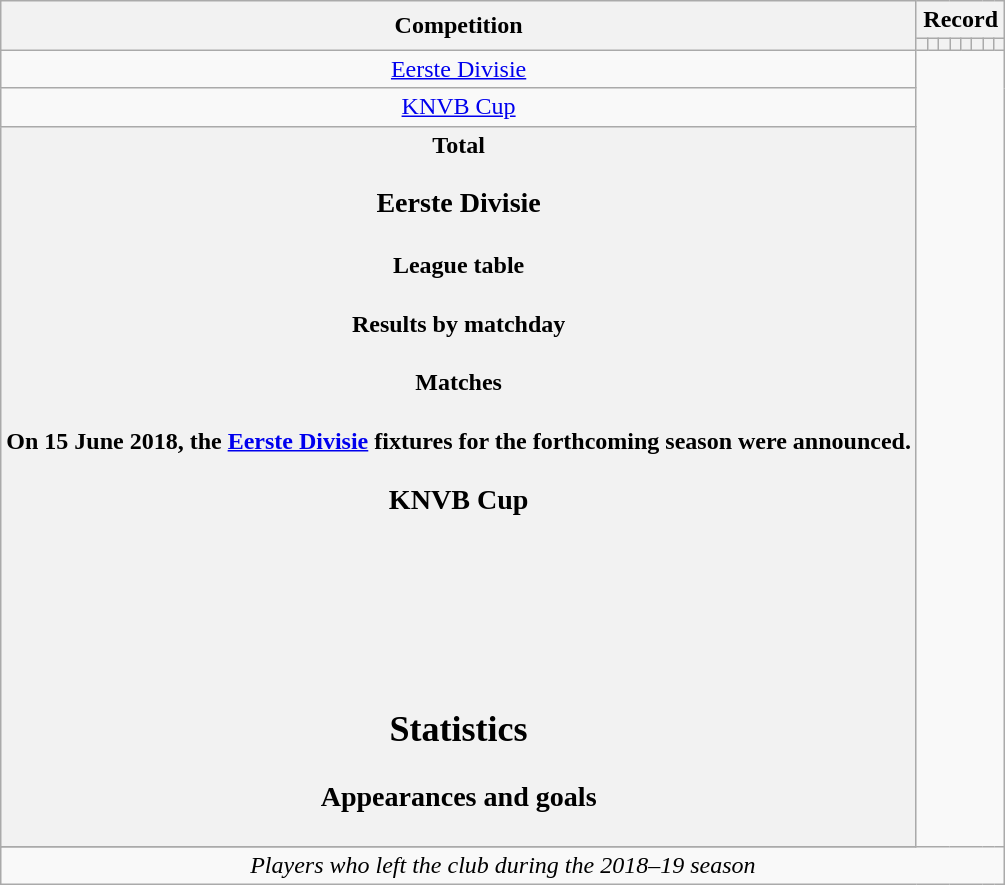<table class="wikitable" style="text-align: center">
<tr>
<th rowspan=2>Competition</th>
<th colspan=8>Record</th>
</tr>
<tr>
<th></th>
<th></th>
<th></th>
<th></th>
<th></th>
<th></th>
<th></th>
<th></th>
</tr>
<tr>
<td><a href='#'>Eerste Divisie</a><br></td>
</tr>
<tr>
<td><a href='#'>KNVB Cup</a><br></td>
</tr>
<tr>
<th>Total<br>
<h3>Eerste Divisie</h3><h4>League table</h4><h4>Results by matchday</h4><h4>Matches</h4>On 15 June 2018, the <a href='#'>Eerste Divisie</a> fixtures for the forthcoming season were announced.<br>




































<h3>KNVB Cup</h3><br>

<br><br><br><br><h2>Statistics</h2><h3>Appearances and goals</h3>
</th>
</tr>
<tr>
</tr>
<tr>
<td colspan="10"><em>Players who left the club during the 2018–19 season</em><br></td>
</tr>
</table>
